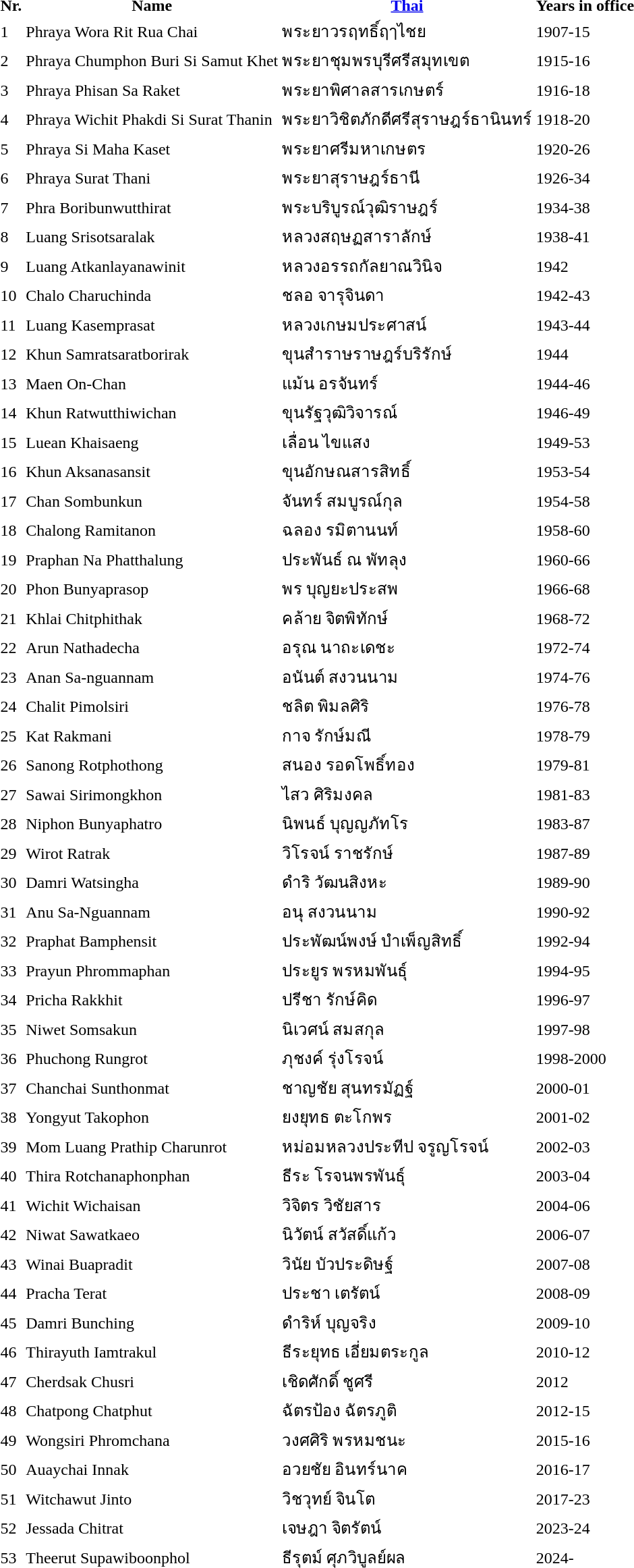<table>
<tr>
<th>Nr.</th>
<th>Name</th>
<th><a href='#'>Thai</a></th>
<th>Years in office</th>
</tr>
<tr>
<td>1</td>
<td>Phraya Wora Rit Rua Chai</td>
<td>พระยาวรฤทธิ์ฤๅไชย</td>
<td>1907-15</td>
</tr>
<tr>
<td>2</td>
<td>Phraya Chumphon Buri Si Samut Khet</td>
<td>พระยาชุมพรบุรีศรีสมุทเขต</td>
<td>1915-16</td>
</tr>
<tr>
<td>3</td>
<td>Phraya Phisan Sa Raket</td>
<td>พระยาพิศาลสารเกษตร์</td>
<td>1916-18</td>
</tr>
<tr>
<td>4</td>
<td>Phraya Wichit Phakdi Si Surat Thanin</td>
<td>พระยาวิชิตภักดีศรีสุราษฎร์ธานินทร์</td>
<td>1918-20</td>
</tr>
<tr>
<td>5</td>
<td>Phraya Si Maha Kaset</td>
<td>พระยาศรีมหาเกษตร</td>
<td>1920-26</td>
</tr>
<tr>
<td>6</td>
<td>Phraya Surat Thani</td>
<td>พระยาสุราษฎร์ธานี</td>
<td>1926-34</td>
</tr>
<tr>
<td>7</td>
<td>Phra Boribunwutthirat</td>
<td>พระบริบูรณ์วุฒิราษฎร์</td>
<td>1934-38</td>
</tr>
<tr>
<td>8</td>
<td>Luang Srisotsaralak</td>
<td>หลวงสฤษฏสาราลักษ์</td>
<td>1938-41</td>
</tr>
<tr>
<td>9</td>
<td>Luang Atkanlayanawinit</td>
<td>หลวงอรรถกัลยาณวินิจ</td>
<td>1942</td>
</tr>
<tr>
<td>10</td>
<td>Chalo Charuchinda</td>
<td>ชลอ จารุจินดา</td>
<td>1942-43</td>
</tr>
<tr>
<td>11</td>
<td>Luang Kasemprasat</td>
<td>หลวงเกษมประศาสน์</td>
<td>1943-44</td>
</tr>
<tr>
<td>12</td>
<td>Khun Samratsaratborirak</td>
<td>ขุนสำราษราษฎร์บริรักษ์</td>
<td>1944</td>
</tr>
<tr>
<td>13</td>
<td>Maen On-Chan</td>
<td>แม้น อรจันทร์</td>
<td>1944-46</td>
</tr>
<tr>
<td>14</td>
<td>Khun Ratwutthiwichan</td>
<td>ขุนรัฐวุฒิวิจารณ์</td>
<td>1946-49</td>
</tr>
<tr>
<td>15</td>
<td>Luean Khaisaeng</td>
<td>เลื่อน ไขแสง</td>
<td>1949-53</td>
</tr>
<tr>
<td>16</td>
<td>Khun Aksanasansit</td>
<td>ขุนอักษณสารสิทธิ์</td>
<td>1953-54</td>
</tr>
<tr>
<td>17</td>
<td>Chan Sombunkun</td>
<td>จันทร์ สมบูรณ์กุล</td>
<td>1954-58</td>
</tr>
<tr>
<td>18</td>
<td>Chalong Ramitanon</td>
<td>ฉลอง รมิตานนท์</td>
<td>1958-60</td>
</tr>
<tr>
<td>19</td>
<td>Praphan Na Phatthalung</td>
<td>ประพันธ์ ณ พัทลุง</td>
<td>1960-66</td>
</tr>
<tr>
<td>20</td>
<td>Phon Bunyaprasop</td>
<td>พร บุญยะประสพ</td>
<td>1966-68</td>
</tr>
<tr>
<td>21</td>
<td>Khlai Chitphithak</td>
<td>คล้าย จิตพิทักษ์</td>
<td>1968-72</td>
</tr>
<tr>
<td>22</td>
<td>Arun Nathadecha</td>
<td>อรุณ นาถะเดชะ</td>
<td>1972-74</td>
</tr>
<tr>
<td>23</td>
<td>Anan Sa-nguannam</td>
<td>อนันต์ สงวนนาม</td>
<td>1974-76</td>
</tr>
<tr>
<td>24</td>
<td>Chalit Pimolsiri</td>
<td>ชลิต พิมลศิริ</td>
<td>1976-78</td>
</tr>
<tr>
<td>25</td>
<td>Kat Rakmani</td>
<td>กาจ รักษ์มณี</td>
<td>1978-79</td>
</tr>
<tr>
<td>26</td>
<td>Sanong Rotphothong</td>
<td>สนอง รอดโพธิ์ทอง</td>
<td>1979-81</td>
</tr>
<tr>
<td>27</td>
<td>Sawai Sirimongkhon</td>
<td>ไสว ศิริมงคล</td>
<td>1981-83</td>
</tr>
<tr>
<td>28</td>
<td>Niphon Bunyaphatro</td>
<td>นิพนธ์ บุญญภัทโร</td>
<td>1983-87</td>
</tr>
<tr>
<td>29</td>
<td>Wirot Ratrak</td>
<td>วิโรจน์ ราชรักษ์</td>
<td>1987-89</td>
</tr>
<tr>
<td>30</td>
<td>Damri Watsingha</td>
<td>ดำริ วัฒนสิงหะ</td>
<td>1989-90</td>
</tr>
<tr>
<td>31</td>
<td>Anu Sa-Nguannam</td>
<td>อนุ สงวนนาม</td>
<td>1990-92</td>
</tr>
<tr>
<td>32</td>
<td>Praphat Bamphensit</td>
<td>ประพัฒน์พงษ์ บำเพ็ญสิทธิ์</td>
<td>1992-94</td>
</tr>
<tr>
<td>33</td>
<td>Prayun Phrommaphan</td>
<td>ประยูร พรหมพันธุ์</td>
<td>1994-95</td>
</tr>
<tr>
<td>34</td>
<td>Pricha Rakkhit</td>
<td>ปรีชา รักษ์คิด</td>
<td>1996-97</td>
</tr>
<tr>
<td>35</td>
<td>Niwet Somsakun</td>
<td>นิเวศน์ สมสกุล</td>
<td>1997-98</td>
</tr>
<tr>
<td>36</td>
<td>Phuchong Rungrot</td>
<td>ภุชงค์ รุ่งโรจน์</td>
<td>1998-2000</td>
</tr>
<tr>
<td>37</td>
<td>Chanchai Sunthonmat</td>
<td>ชาญชัย สุนทรมัฏฐ์</td>
<td>2000-01</td>
</tr>
<tr>
<td>38</td>
<td>Yongyut Takophon</td>
<td>ยงยุทธ ตะโกพร</td>
<td>2001-02</td>
</tr>
<tr>
<td>39</td>
<td>Mom Luang Prathip Charunrot</td>
<td>หม่อมหลวงประทีป จรูญโรจน์</td>
<td>2002-03</td>
</tr>
<tr>
<td>40</td>
<td>Thira Rotchanaphonphan</td>
<td>ธีระ โรจนพรพันธุ์</td>
<td>2003-04</td>
</tr>
<tr>
<td>41</td>
<td>Wichit Wichaisan</td>
<td>วิจิตร วิชัยสาร</td>
<td>2004-06</td>
</tr>
<tr>
<td>42</td>
<td>Niwat Sawatkaeo</td>
<td>นิวัตน์ สวัสดิ์แก้ว</td>
<td>2006-07</td>
</tr>
<tr>
<td>43</td>
<td>Winai Buapradit</td>
<td>วินัย บัวประดิษฐ์</td>
<td>2007-08</td>
</tr>
<tr>
<td>44</td>
<td>Pracha Terat</td>
<td>ประชา เตรัตน์</td>
<td>2008-09</td>
</tr>
<tr>
<td>45</td>
<td>Damri Bunching</td>
<td>ดำริห์ บุญจริง</td>
<td>2009-10</td>
</tr>
<tr>
<td>46</td>
<td>Thirayuth Iamtrakul</td>
<td>ธีระยุทธ เอี่ยมตระกูล</td>
<td>2010-12</td>
</tr>
<tr>
<td>47</td>
<td>Cherdsak Chusri</td>
<td>เชิดศักดิ์ ชูศรี</td>
<td>2012</td>
</tr>
<tr>
<td>48</td>
<td>Chatpong Chatphut</td>
<td>ฉัตรป้อง ฉัตรภูติ</td>
<td>2012-15</td>
</tr>
<tr>
<td>49</td>
<td>Wongsiri Phromchana</td>
<td>วงศศิริ พรหมชนะ</td>
<td>2015-16</td>
</tr>
<tr>
<td>50</td>
<td>Auaychai Innak</td>
<td>อวยชัย อินทร์นาค</td>
<td>2016-17</td>
</tr>
<tr>
<td>51</td>
<td>Witchawut Jinto</td>
<td>วิชวุทย์ จินโต</td>
<td>2017-23</td>
</tr>
<tr>
<td>52</td>
<td>Jessada Chitrat</td>
<td>เจษฎา จิตรัตน์</td>
<td>2023-24</td>
</tr>
<tr>
<td>53</td>
<td>Theerut Supawiboonphol</td>
<td>ธีรุตม์ ศุภวิบูลย์ผล</td>
<td>2024-</td>
</tr>
</table>
